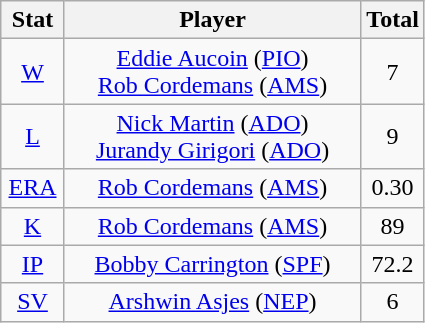<table class="wikitable" style="text-align:center;">
<tr>
<th width="15%">Stat</th>
<th>Player</th>
<th width="15%">Total</th>
</tr>
<tr>
<td><a href='#'>W</a></td>
<td><a href='#'>Eddie Aucoin</a> (<a href='#'>PIO</a>)<br><a href='#'>Rob Cordemans</a> (<a href='#'>AMS</a>)</td>
<td>7</td>
</tr>
<tr>
<td><a href='#'>L</a></td>
<td><a href='#'>Nick Martin</a> (<a href='#'>ADO</a>)<br><a href='#'>Jurandy Girigori</a> (<a href='#'>ADO</a>)</td>
<td>9</td>
</tr>
<tr>
<td><a href='#'>ERA</a></td>
<td><a href='#'>Rob Cordemans</a> (<a href='#'>AMS</a>)</td>
<td>0.30</td>
</tr>
<tr>
<td><a href='#'>K</a></td>
<td><a href='#'>Rob Cordemans</a> (<a href='#'>AMS</a>)</td>
<td>89</td>
</tr>
<tr>
<td><a href='#'>IP</a></td>
<td><a href='#'>Bobby Carrington</a> (<a href='#'>SPF</a>)</td>
<td>72.2</td>
</tr>
<tr>
<td><a href='#'>SV</a></td>
<td><a href='#'>Arshwin Asjes</a> (<a href='#'>NEP</a>)</td>
<td>6</td>
</tr>
</table>
